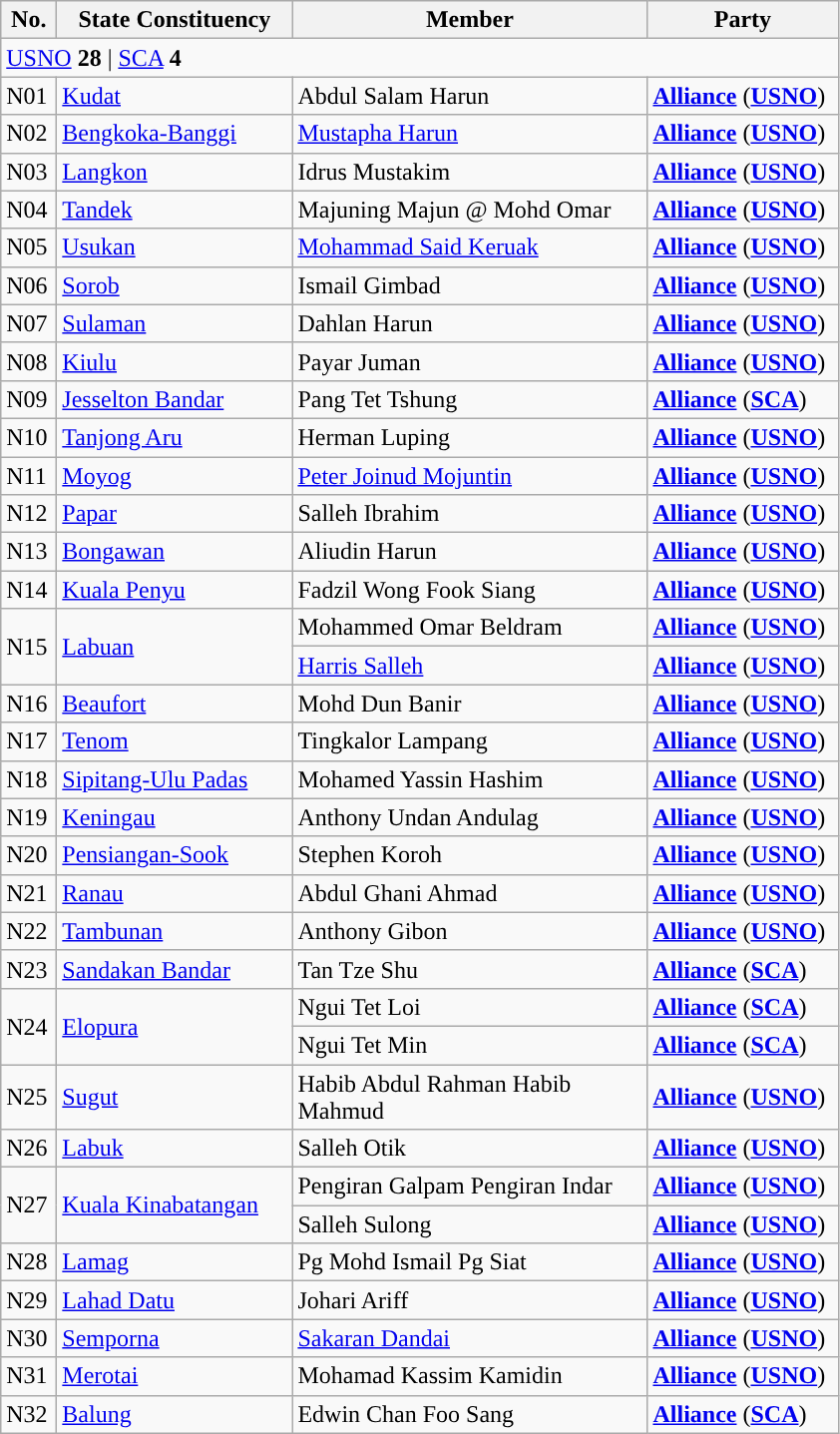<table class="wikitable sortable">
<tr>
<th style="width:30px;">No.</th>
<th style="width:150px;">State Constituency</th>
<th style="width:230px;">Member</th>
<th style="width:120px;">Party</th>
</tr>
<tr>
<td colspan="4"><a href='#'>USNO</a> <strong>28</strong> | <a href='#'>SCA</a> <strong>4</strong></td>
</tr>
<tr>
<td>N01</td>
<td><a href='#'>Kudat</a></td>
<td>Abdul Salam Harun</td>
<td><strong><a href='#'>Alliance</a></strong> (<strong><a href='#'>USNO</a></strong>)</td>
</tr>
<tr>
<td>N02</td>
<td><a href='#'>Bengkoka-Banggi</a></td>
<td><a href='#'>Mustapha Harun</a></td>
<td><strong><a href='#'>Alliance</a></strong> (<strong><a href='#'>USNO</a></strong>)</td>
</tr>
<tr>
<td>N03</td>
<td><a href='#'>Langkon</a></td>
<td>Idrus Mustakim</td>
<td><strong><a href='#'>Alliance</a></strong> (<strong><a href='#'>USNO</a></strong>)</td>
</tr>
<tr>
<td>N04</td>
<td><a href='#'>Tandek</a></td>
<td>Majuning Majun @ Mohd Omar</td>
<td><strong><a href='#'>Alliance</a></strong> (<strong><a href='#'>USNO</a></strong>)</td>
</tr>
<tr>
<td>N05</td>
<td><a href='#'>Usukan</a></td>
<td><a href='#'>Mohammad Said Keruak</a></td>
<td><strong><a href='#'>Alliance</a></strong> (<strong><a href='#'>USNO</a></strong>)</td>
</tr>
<tr>
<td>N06</td>
<td><a href='#'>Sorob</a></td>
<td>Ismail Gimbad</td>
<td><strong><a href='#'>Alliance</a></strong> (<strong><a href='#'>USNO</a></strong>)</td>
</tr>
<tr>
<td>N07</td>
<td><a href='#'>Sulaman</a></td>
<td>Dahlan Harun</td>
<td><strong><a href='#'>Alliance</a></strong> (<strong><a href='#'>USNO</a></strong>)</td>
</tr>
<tr>
<td>N08</td>
<td><a href='#'>Kiulu</a></td>
<td>Payar Juman</td>
<td><strong><a href='#'>Alliance</a></strong> (<strong><a href='#'>USNO</a></strong>)</td>
</tr>
<tr>
<td>N09</td>
<td><a href='#'>Jesselton Bandar</a></td>
<td>Pang Tet Tshung</td>
<td><strong><a href='#'>Alliance</a></strong> (<strong><a href='#'>SCA</a></strong>)</td>
</tr>
<tr>
<td>N10</td>
<td><a href='#'>Tanjong Aru</a></td>
<td>Herman Luping</td>
<td><strong><a href='#'>Alliance</a></strong> (<strong><a href='#'>USNO</a></strong>)</td>
</tr>
<tr>
<td>N11</td>
<td><a href='#'>Moyog</a></td>
<td><a href='#'>Peter Joinud Mojuntin</a></td>
<td><strong><a href='#'>Alliance</a></strong> (<strong><a href='#'>USNO</a></strong>)</td>
</tr>
<tr>
<td>N12</td>
<td><a href='#'>Papar</a></td>
<td>Salleh Ibrahim</td>
<td><strong><a href='#'>Alliance</a></strong> (<strong><a href='#'>USNO</a></strong>)</td>
</tr>
<tr>
<td>N13</td>
<td><a href='#'>Bongawan</a></td>
<td>Aliudin Harun</td>
<td><strong><a href='#'>Alliance</a></strong> (<strong><a href='#'>USNO</a></strong>)</td>
</tr>
<tr>
<td>N14</td>
<td><a href='#'>Kuala Penyu</a></td>
<td>Fadzil Wong Fook Siang</td>
<td><strong><a href='#'>Alliance</a></strong> (<strong><a href='#'>USNO</a></strong>)</td>
</tr>
<tr>
<td rowspan=2>N15</td>
<td rowspan=2><a href='#'>Labuan</a></td>
<td>Mohammed Omar Beldram </td>
<td><strong><a href='#'>Alliance</a></strong> (<strong><a href='#'>USNO</a></strong>)</td>
</tr>
<tr>
<td><a href='#'>Harris Salleh</a> </td>
<td><strong><a href='#'>Alliance</a></strong> (<strong><a href='#'>USNO</a></strong>)</td>
</tr>
<tr>
<td>N16</td>
<td><a href='#'>Beaufort</a></td>
<td>Mohd Dun Banir</td>
<td><strong><a href='#'>Alliance</a></strong> (<strong><a href='#'>USNO</a></strong>)</td>
</tr>
<tr>
<td>N17</td>
<td><a href='#'>Tenom</a></td>
<td>Tingkalor Lampang</td>
<td><strong><a href='#'>Alliance</a></strong> (<strong><a href='#'>USNO</a></strong>)</td>
</tr>
<tr>
<td>N18</td>
<td><a href='#'>Sipitang-Ulu Padas</a></td>
<td>Mohamed Yassin Hashim</td>
<td><strong><a href='#'>Alliance</a></strong> (<strong><a href='#'>USNO</a></strong>)</td>
</tr>
<tr>
<td>N19</td>
<td><a href='#'>Keningau</a></td>
<td>Anthony Undan Andulag</td>
<td><strong><a href='#'>Alliance</a></strong> (<strong><a href='#'>USNO</a></strong>)</td>
</tr>
<tr>
<td>N20</td>
<td><a href='#'>Pensiangan-Sook</a></td>
<td>Stephen Koroh</td>
<td><strong><a href='#'>Alliance</a></strong> (<strong><a href='#'>USNO</a></strong>)</td>
</tr>
<tr>
<td>N21</td>
<td><a href='#'>Ranau</a></td>
<td>Abdul Ghani Ahmad</td>
<td><strong><a href='#'>Alliance</a></strong> (<strong><a href='#'>USNO</a></strong>)</td>
</tr>
<tr>
<td>N22</td>
<td><a href='#'>Tambunan</a></td>
<td>Anthony Gibon</td>
<td><strong><a href='#'>Alliance</a></strong> (<strong><a href='#'>USNO</a></strong>)</td>
</tr>
<tr>
<td>N23</td>
<td><a href='#'>Sandakan Bandar</a></td>
<td>Tan Tze Shu</td>
<td><strong><a href='#'>Alliance</a></strong> (<strong><a href='#'>SCA</a></strong>)</td>
</tr>
<tr>
<td rowspan=2>N24</td>
<td rowspan=2><a href='#'>Elopura</a></td>
<td>Ngui Tet Loi </td>
<td><strong><a href='#'>Alliance</a></strong> (<strong><a href='#'>SCA</a></strong>)</td>
</tr>
<tr>
<td>Ngui Tet Min </td>
<td><strong><a href='#'>Alliance</a></strong> (<strong><a href='#'>SCA</a></strong>)</td>
</tr>
<tr>
<td>N25</td>
<td><a href='#'>Sugut</a></td>
<td>Habib Abdul Rahman Habib Mahmud</td>
<td><strong><a href='#'>Alliance</a></strong> (<strong><a href='#'>USNO</a></strong>)</td>
</tr>
<tr>
<td>N26</td>
<td><a href='#'>Labuk</a></td>
<td>Salleh Otik</td>
<td><strong><a href='#'>Alliance</a></strong> (<strong><a href='#'>USNO</a></strong>)</td>
</tr>
<tr>
<td rowspan=2>N27</td>
<td rowspan=2><a href='#'>Kuala Kinabatangan</a></td>
<td>Pengiran Galpam Pengiran Indar </td>
<td><strong><a href='#'>Alliance</a></strong> (<strong><a href='#'>USNO</a></strong>)</td>
</tr>
<tr>
<td>Salleh Sulong </td>
<td><strong><a href='#'>Alliance</a></strong> (<strong><a href='#'>USNO</a></strong>)</td>
</tr>
<tr>
<td>N28</td>
<td><a href='#'>Lamag</a></td>
<td>Pg Mohd Ismail Pg Siat</td>
<td><strong><a href='#'>Alliance</a></strong> (<strong><a href='#'>USNO</a></strong>)</td>
</tr>
<tr>
<td>N29</td>
<td><a href='#'>Lahad Datu</a></td>
<td>Johari Ariff</td>
<td><strong><a href='#'>Alliance</a></strong> (<strong><a href='#'>USNO</a></strong>)</td>
</tr>
<tr>
<td>N30</td>
<td><a href='#'>Semporna</a></td>
<td><a href='#'>Sakaran Dandai</a></td>
<td><strong><a href='#'>Alliance</a></strong> (<strong><a href='#'>USNO</a></strong>)</td>
</tr>
<tr>
<td>N31</td>
<td><a href='#'>Merotai</a></td>
<td>Mohamad Kassim Kamidin</td>
<td><strong><a href='#'>Alliance</a></strong> (<strong><a href='#'>USNO</a></strong>)</td>
</tr>
<tr>
<td>N32</td>
<td><a href='#'>Balung</a></td>
<td>Edwin Chan Foo Sang</td>
<td><strong><a href='#'>Alliance</a></strong> (<strong><a href='#'>SCA</a></strong>)</td>
</tr>
</table>
